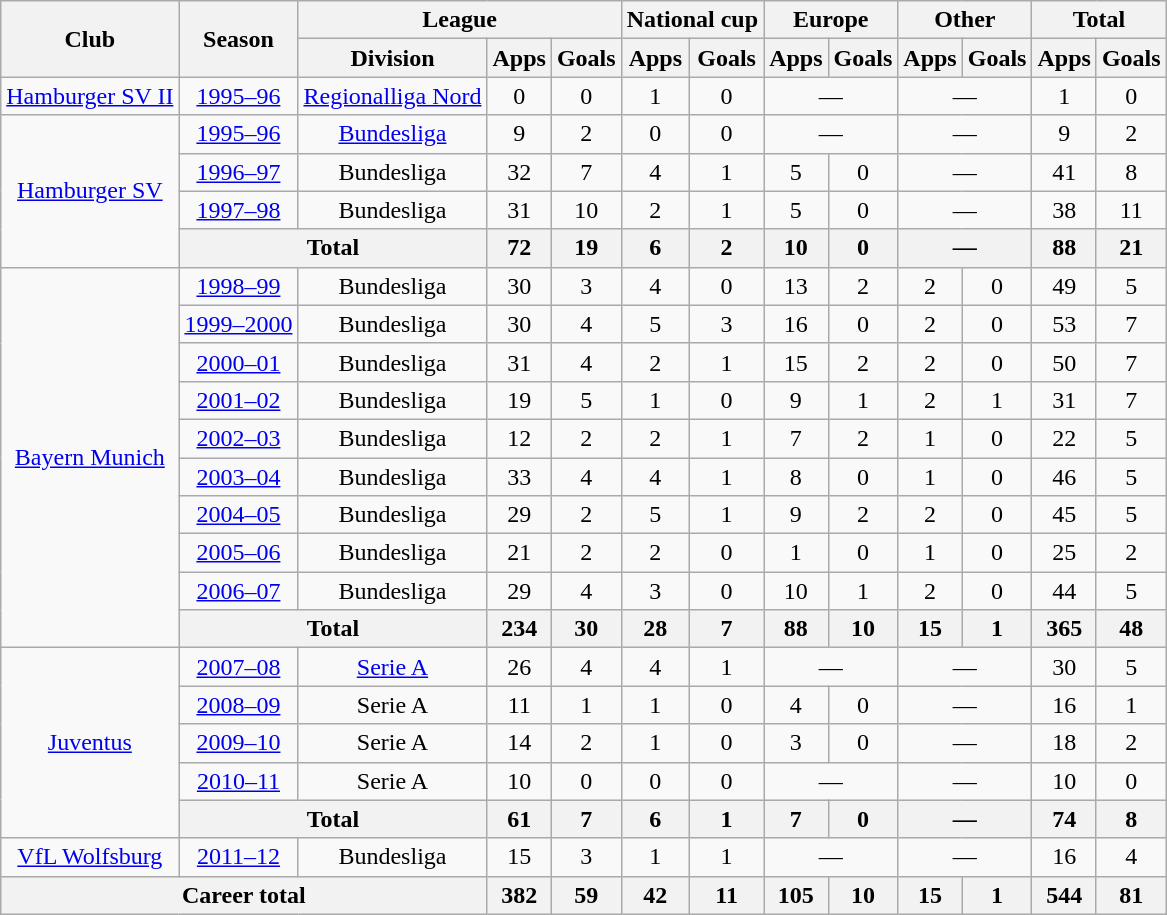<table class="wikitable" Style="text-align: center">
<tr>
<th rowspan="2">Club</th>
<th rowspan="2">Season</th>
<th colspan="3">League</th>
<th colspan="2">National cup</th>
<th colspan="2">Europe</th>
<th colspan="2">Other</th>
<th colspan="2">Total</th>
</tr>
<tr>
<th>Division</th>
<th>Apps</th>
<th>Goals</th>
<th>Apps</th>
<th>Goals</th>
<th>Apps</th>
<th>Goals</th>
<th>Apps</th>
<th>Goals</th>
<th>Apps</th>
<th>Goals</th>
</tr>
<tr>
<td><a href='#'>Hamburger SV II</a></td>
<td><a href='#'>1995–96</a></td>
<td><a href='#'>Regionalliga Nord</a></td>
<td>0</td>
<td>0</td>
<td>1</td>
<td>0</td>
<td colspan="2">—</td>
<td colspan="2">—</td>
<td>1</td>
<td>0</td>
</tr>
<tr>
<td rowspan="4"><a href='#'>Hamburger SV</a></td>
<td><a href='#'>1995–96</a></td>
<td><a href='#'>Bundesliga</a></td>
<td>9</td>
<td>2</td>
<td>0</td>
<td>0</td>
<td colspan="2">—</td>
<td colspan="2">—</td>
<td>9</td>
<td>2</td>
</tr>
<tr>
<td><a href='#'>1996–97</a></td>
<td>Bundesliga</td>
<td>32</td>
<td>7</td>
<td>4</td>
<td>1</td>
<td>5</td>
<td>0</td>
<td colspan="2">—</td>
<td>41</td>
<td>8</td>
</tr>
<tr>
<td><a href='#'>1997–98</a></td>
<td>Bundesliga</td>
<td>31</td>
<td>10</td>
<td>2</td>
<td>1</td>
<td>5</td>
<td>0</td>
<td colspan="2">—</td>
<td>38</td>
<td>11</td>
</tr>
<tr>
<th colspan="2">Total</th>
<th>72</th>
<th>19</th>
<th>6</th>
<th>2</th>
<th>10</th>
<th>0</th>
<th colspan="2">—</th>
<th>88</th>
<th>21</th>
</tr>
<tr>
<td rowspan="10"><a href='#'>Bayern Munich</a></td>
<td><a href='#'>1998–99</a></td>
<td>Bundesliga</td>
<td>30</td>
<td>3</td>
<td>4</td>
<td>0</td>
<td>13</td>
<td>2</td>
<td>2</td>
<td>0</td>
<td>49</td>
<td>5</td>
</tr>
<tr>
<td><a href='#'>1999–2000</a></td>
<td>Bundesliga</td>
<td>30</td>
<td>4</td>
<td>5</td>
<td>3</td>
<td>16</td>
<td>0</td>
<td>2</td>
<td>0</td>
<td>53</td>
<td>7</td>
</tr>
<tr>
<td><a href='#'>2000–01</a></td>
<td>Bundesliga</td>
<td>31</td>
<td>4</td>
<td>2</td>
<td>1</td>
<td>15</td>
<td>2</td>
<td>2</td>
<td>0</td>
<td>50</td>
<td>7</td>
</tr>
<tr>
<td><a href='#'>2001–02</a></td>
<td>Bundesliga</td>
<td>19</td>
<td>5</td>
<td>1</td>
<td>0</td>
<td>9</td>
<td>1</td>
<td>2</td>
<td>1</td>
<td>31</td>
<td>7</td>
</tr>
<tr>
<td><a href='#'>2002–03</a></td>
<td>Bundesliga</td>
<td>12</td>
<td>2</td>
<td>2</td>
<td>1</td>
<td>7</td>
<td>2</td>
<td>1</td>
<td>0</td>
<td>22</td>
<td>5</td>
</tr>
<tr>
<td><a href='#'>2003–04</a></td>
<td>Bundesliga</td>
<td>33</td>
<td>4</td>
<td>4</td>
<td>1</td>
<td>8</td>
<td>0</td>
<td>1</td>
<td>0</td>
<td>46</td>
<td>5</td>
</tr>
<tr>
<td><a href='#'>2004–05</a></td>
<td>Bundesliga</td>
<td>29</td>
<td>2</td>
<td>5</td>
<td>1</td>
<td>9</td>
<td>2</td>
<td>2</td>
<td>0</td>
<td>45</td>
<td>5</td>
</tr>
<tr>
<td><a href='#'>2005–06</a></td>
<td>Bundesliga</td>
<td>21</td>
<td>2</td>
<td>2</td>
<td>0</td>
<td>1</td>
<td>0</td>
<td>1</td>
<td>0</td>
<td>25</td>
<td>2</td>
</tr>
<tr>
<td><a href='#'>2006–07</a></td>
<td>Bundesliga</td>
<td>29</td>
<td>4</td>
<td>3</td>
<td>0</td>
<td>10</td>
<td>1</td>
<td>2</td>
<td>0</td>
<td>44</td>
<td>5</td>
</tr>
<tr>
<th colspan="2">Total</th>
<th>234</th>
<th>30</th>
<th>28</th>
<th>7</th>
<th>88</th>
<th>10</th>
<th>15</th>
<th>1</th>
<th>365</th>
<th>48</th>
</tr>
<tr>
<td rowspan="5"><a href='#'>Juventus</a></td>
<td><a href='#'>2007–08</a></td>
<td><a href='#'>Serie A</a></td>
<td>26</td>
<td>4</td>
<td>4</td>
<td>1</td>
<td colspan="2">—</td>
<td colspan="2">—</td>
<td>30</td>
<td>5</td>
</tr>
<tr>
<td><a href='#'>2008–09</a></td>
<td>Serie A</td>
<td>11</td>
<td>1</td>
<td>1</td>
<td>0</td>
<td>4</td>
<td>0</td>
<td colspan="2">—</td>
<td>16</td>
<td>1</td>
</tr>
<tr>
<td><a href='#'>2009–10</a></td>
<td>Serie A</td>
<td>14</td>
<td>2</td>
<td>1</td>
<td>0</td>
<td>3</td>
<td>0</td>
<td colspan="2">—</td>
<td>18</td>
<td>2</td>
</tr>
<tr>
<td><a href='#'>2010–11</a></td>
<td>Serie A</td>
<td>10</td>
<td>0</td>
<td>0</td>
<td>0</td>
<td colspan="2">—</td>
<td colspan="2">—</td>
<td>10</td>
<td>0</td>
</tr>
<tr>
<th colspan="2">Total</th>
<th>61</th>
<th>7</th>
<th>6</th>
<th>1</th>
<th>7</th>
<th>0</th>
<th colspan="2">—</th>
<th>74</th>
<th>8</th>
</tr>
<tr>
<td><a href='#'>VfL Wolfsburg</a></td>
<td><a href='#'>2011–12</a></td>
<td>Bundesliga</td>
<td>15</td>
<td>3</td>
<td>1</td>
<td>1</td>
<td colspan="2">—</td>
<td colspan="2">—</td>
<td>16</td>
<td>4</td>
</tr>
<tr>
<th colspan="3">Career total</th>
<th>382</th>
<th>59</th>
<th>42</th>
<th>11</th>
<th>105</th>
<th>10</th>
<th>15</th>
<th>1</th>
<th>544</th>
<th>81</th>
</tr>
</table>
